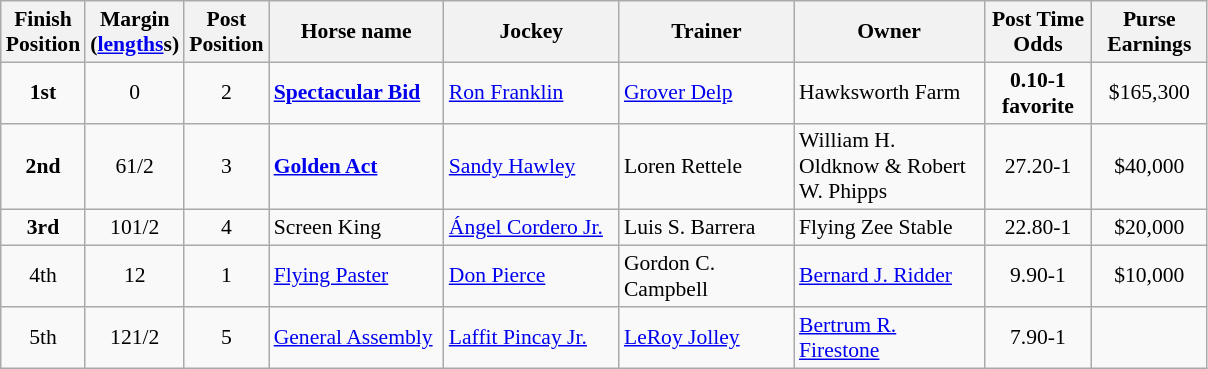<table class="wikitable sortable" | border="2" cellpadding="1" style="border-collapse: collapse; font-size:90%">
<tr>
<th width="45px">Finish <br> Position</th>
<th width="45px">Margin<br> <span>(<a href='#'>lengths</a>s)</span></th>
<th width="40px">Post <br> Position</th>
<th width="110px">Horse name</th>
<th width="110px">Jockey</th>
<th width="110px">Trainer</th>
<th width="120px">Owner</th>
<th width="65px">Post Time <br> Odds</th>
<th width="70px">Purse <br> Earnings</th>
</tr>
<tr>
<td align=center><strong>1<span>st</span></strong></td>
<td align=center>0</td>
<td align=center>2</td>
<td><strong><a href='#'>Spectacular Bid</a></strong></td>
<td><a href='#'>Ron Franklin</a></td>
<td><a href='#'>Grover Delp</a></td>
<td>Hawksworth Farm</td>
<td align=center><strong>0.10-1</strong> <br><strong><span>favorite</span></strong></td>
<td align=center>$165,300</td>
</tr>
<tr>
<td align=center><strong>2<span>nd</span></strong></td>
<td align=center>6<span>1/2</span></td>
<td align=center>3</td>
<td><strong><a href='#'>Golden Act</a></strong></td>
<td><a href='#'>Sandy Hawley</a></td>
<td>Loren Rettele</td>
<td>William H. Oldknow & Robert W. Phipps</td>
<td align=center>27.20-1</td>
<td align=center>$40,000</td>
</tr>
<tr>
<td align=center><strong>3<span>rd</span></strong></td>
<td align=center>10<span>1/2</span></td>
<td align=center>4</td>
<td>Screen King</td>
<td><a href='#'>Ángel Cordero Jr.</a></td>
<td>Luis S. Barrera</td>
<td>Flying Zee Stable</td>
<td align=center>22.80-1</td>
<td align=center>$20,000</td>
</tr>
<tr>
<td align=center>4<span>th</span></td>
<td align=center>12</td>
<td align=center>1</td>
<td><a href='#'>Flying Paster</a></td>
<td><a href='#'>Don Pierce</a></td>
<td>Gordon C. Campbell</td>
<td><a href='#'>Bernard J. Ridder</a></td>
<td align=center>9.90-1</td>
<td align=center>$10,000</td>
</tr>
<tr>
<td align=center>5<span>th</span></td>
<td align=center>12<span>1/2</span></td>
<td align=center>5</td>
<td><a href='#'>General Assembly</a></td>
<td><a href='#'>Laffit Pincay Jr.</a></td>
<td><a href='#'>LeRoy Jolley</a></td>
<td><a href='#'>Bertrum R. Firestone</a></td>
<td align=center>7.90-1</td>
<td align=center></td>
</tr>
</table>
